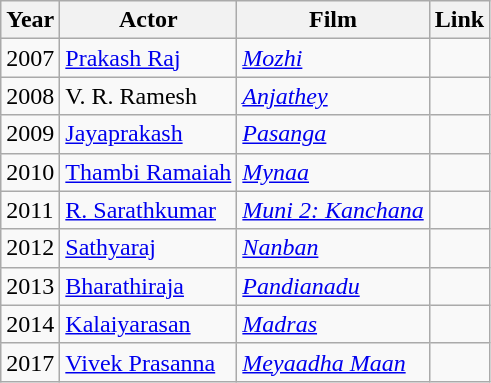<table class="wikitable">
<tr>
<th>Year</th>
<th>Actor</th>
<th>Film</th>
<th>Link</th>
</tr>
<tr>
<td>2007</td>
<td><a href='#'>Prakash Raj</a></td>
<td><em><a href='#'>Mozhi</a></em></td>
<td></td>
</tr>
<tr>
<td>2008</td>
<td>V. R. Ramesh</td>
<td><em><a href='#'>Anjathey</a></em></td>
<td></td>
</tr>
<tr>
<td>2009</td>
<td><a href='#'>Jayaprakash</a></td>
<td><em><a href='#'>Pasanga</a></em></td>
<td></td>
</tr>
<tr>
<td>2010</td>
<td><a href='#'>Thambi Ramaiah</a></td>
<td><em><a href='#'>Mynaa</a></em></td>
<td></td>
</tr>
<tr>
<td>2011</td>
<td><a href='#'>R. Sarathkumar</a></td>
<td><em><a href='#'>Muni 2: Kanchana</a></em></td>
<td></td>
</tr>
<tr>
<td>2012</td>
<td><a href='#'>Sathyaraj</a></td>
<td><em><a href='#'>Nanban</a></em></td>
<td></td>
</tr>
<tr>
<td>2013</td>
<td><a href='#'>Bharathiraja</a></td>
<td><em><a href='#'>Pandianadu</a></em></td>
<td></td>
</tr>
<tr>
<td>2014</td>
<td><a href='#'>Kalaiyarasan</a></td>
<td><em><a href='#'>Madras</a></em></td>
<td></td>
</tr>
<tr>
<td>2017</td>
<td><a href='#'>Vivek Prasanna</a></td>
<td><em><a href='#'>Meyaadha Maan</a></em></td>
<td></td>
</tr>
</table>
